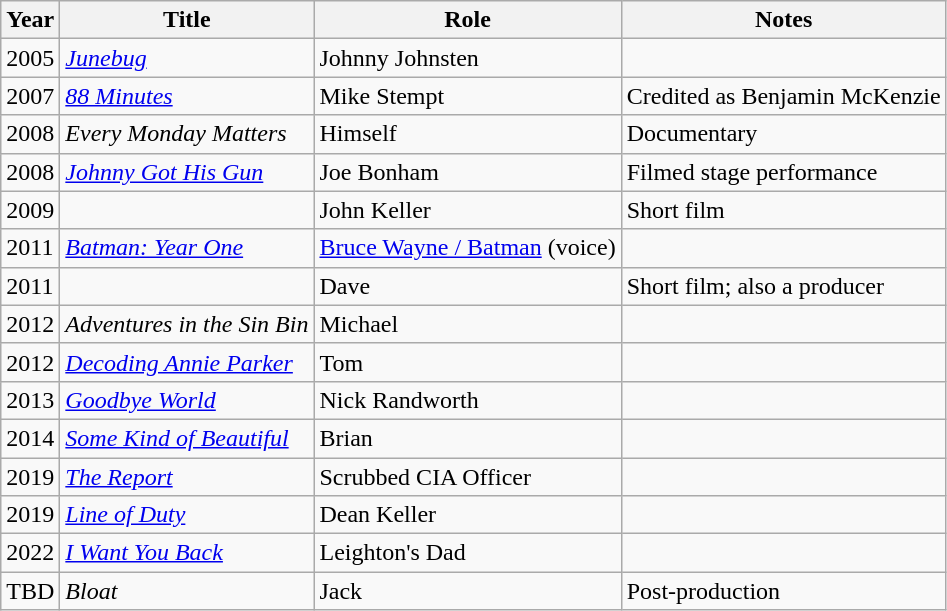<table class="wikitable sortable">
<tr>
<th>Year</th>
<th>Title</th>
<th>Role</th>
<th class="unsortable">Notes</th>
</tr>
<tr>
<td>2005</td>
<td><em><a href='#'>Junebug</a></em></td>
<td>Johnny Johnsten</td>
<td></td>
</tr>
<tr>
<td>2007</td>
<td><em><a href='#'>88 Minutes</a></em></td>
<td>Mike Stempt</td>
<td>Credited as Benjamin McKenzie</td>
</tr>
<tr>
<td>2008</td>
<td><em>Every Monday Matters</em></td>
<td>Himself</td>
<td>Documentary</td>
</tr>
<tr>
<td>2008</td>
<td><em><a href='#'>Johnny Got His Gun</a></em></td>
<td>Joe Bonham</td>
<td>Filmed stage performance</td>
</tr>
<tr>
<td>2009</td>
<td><em></em></td>
<td>John Keller</td>
<td>Short film</td>
</tr>
<tr>
<td>2011</td>
<td><em><a href='#'>Batman: Year One</a></em></td>
<td><a href='#'>Bruce Wayne / Batman</a> (voice)</td>
<td></td>
</tr>
<tr>
<td>2011</td>
<td><em></em></td>
<td>Dave</td>
<td>Short film; also a producer</td>
</tr>
<tr>
<td>2012</td>
<td><em>Adventures in the Sin Bin</em></td>
<td>Michael</td>
<td></td>
</tr>
<tr>
<td>2012</td>
<td><em><a href='#'>Decoding Annie Parker</a></em></td>
<td>Tom</td>
<td></td>
</tr>
<tr>
<td>2013</td>
<td><em><a href='#'>Goodbye World</a></em></td>
<td>Nick Randworth</td>
<td></td>
</tr>
<tr>
<td>2014</td>
<td><em><a href='#'>Some Kind of Beautiful</a></em></td>
<td>Brian</td>
<td></td>
</tr>
<tr>
<td>2019</td>
<td><em><a href='#'>The Report</a></em></td>
<td>Scrubbed CIA Officer</td>
<td></td>
</tr>
<tr>
<td>2019</td>
<td><em><a href='#'>Line of Duty</a></em></td>
<td>Dean Keller</td>
<td></td>
</tr>
<tr>
<td>2022</td>
<td><em><a href='#'>I Want You Back</a></em></td>
<td>Leighton's Dad</td>
<td></td>
</tr>
<tr>
<td>TBD</td>
<td><em>Bloat</em></td>
<td>Jack</td>
<td>Post-production</td>
</tr>
</table>
